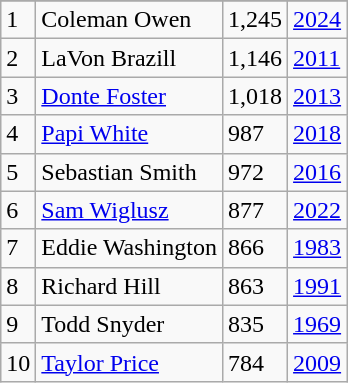<table class="wikitable">
<tr>
</tr>
<tr>
<td>1</td>
<td>Coleman Owen</td>
<td>1,245</td>
<td><a href='#'>2024</a></td>
</tr>
<tr>
<td>2</td>
<td>LaVon Brazill</td>
<td>1,146</td>
<td><a href='#'>2011</a></td>
</tr>
<tr>
<td>3</td>
<td><a href='#'>Donte Foster</a></td>
<td>1,018</td>
<td><a href='#'>2013</a></td>
</tr>
<tr>
<td>4</td>
<td><a href='#'>Papi White</a></td>
<td>987</td>
<td><a href='#'>2018</a></td>
</tr>
<tr>
<td>5</td>
<td>Sebastian Smith</td>
<td>972</td>
<td><a href='#'>2016</a></td>
</tr>
<tr>
<td>6</td>
<td><a href='#'>Sam Wiglusz</a></td>
<td>877</td>
<td><a href='#'>2022</a></td>
</tr>
<tr>
<td>7</td>
<td>Eddie Washington</td>
<td>866</td>
<td><a href='#'>1983</a></td>
</tr>
<tr>
<td>8</td>
<td>Richard Hill</td>
<td>863</td>
<td><a href='#'>1991</a></td>
</tr>
<tr>
<td>9</td>
<td>Todd Snyder</td>
<td>835</td>
<td><a href='#'>1969</a></td>
</tr>
<tr>
<td>10</td>
<td><a href='#'>Taylor Price</a></td>
<td>784</td>
<td><a href='#'>2009</a></td>
</tr>
</table>
